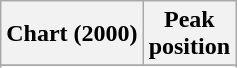<table class="wikitable sortable plainrowheaders" style="text-align:center">
<tr>
<th>Chart (2000)</th>
<th>Peak<br>position</th>
</tr>
<tr>
</tr>
<tr>
</tr>
<tr>
</tr>
<tr>
</tr>
</table>
